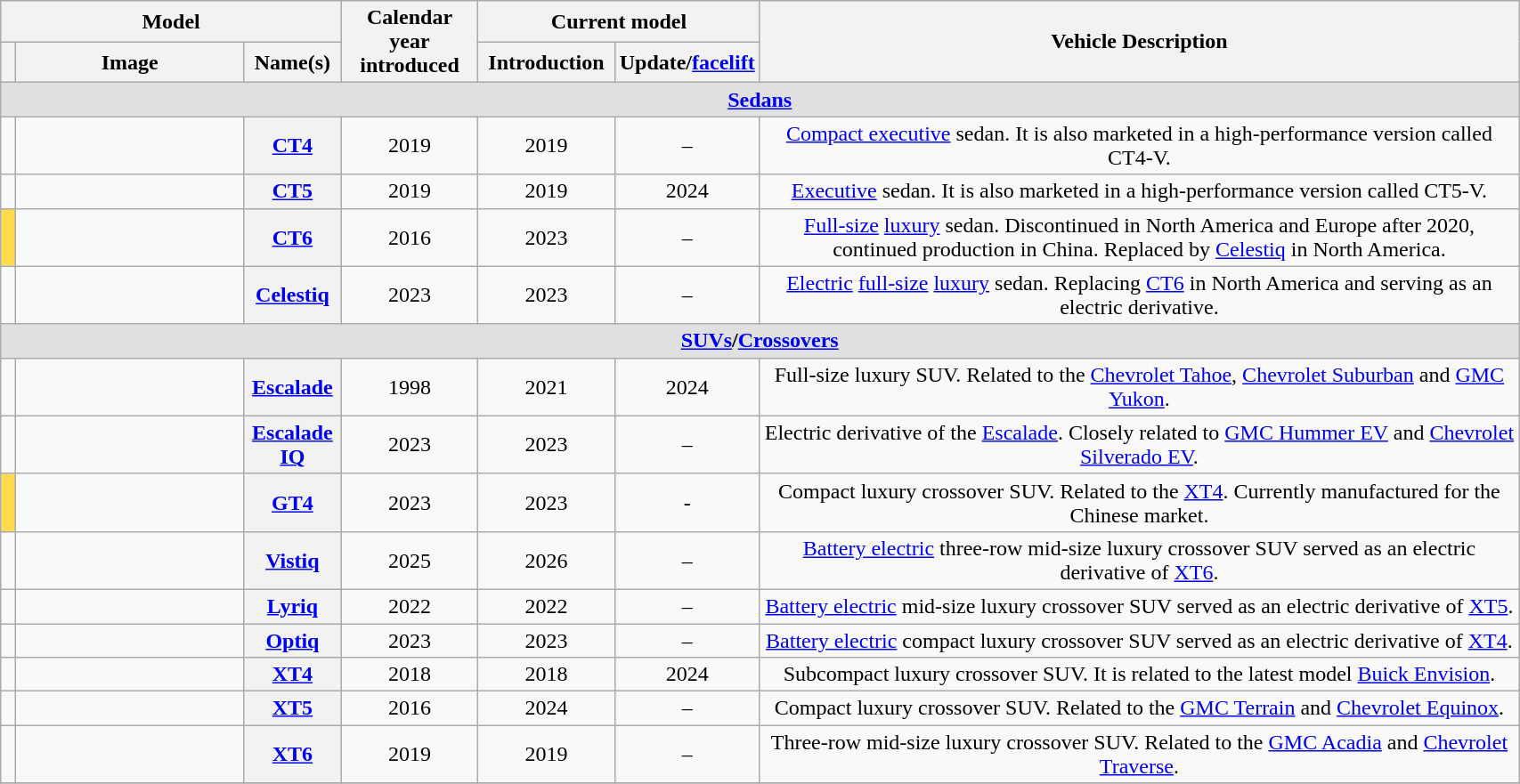<table class="wikitable sortable" style="text-align: center; width: 90%">
<tr>
<th colspan="3">Model</th>
<th rowspan="2" width="9%">Calendar year<br>introduced</th>
<th scope="col" colspan=2>Current model</th>
<th rowspan="2" width="50%" cellpadding="32px">Vehicle Description</th>
</tr>
<tr>
<th class="unsortable" width="1%"></th>
<th class="unsortable" width="15%">Image</th>
<th>Name(s)</th>
<th width="9%">Introduction</th>
<th width="9%">Update/<a href='#'>facelift</a></th>
</tr>
<tr>
<td style="background-color:#e0e0e0;" colspan=7><strong><a href='#'>Sedans</a></strong></td>
</tr>
<tr>
<td></td>
<td></td>
<th><a href='#'>CT4</a></th>
<td>2019</td>
<td>2019</td>
<td>–</td>
<td><a href='#'>Compact executive</a> sedan. It is also marketed in a high-performance version called CT4-V.</td>
</tr>
<tr>
<td></td>
<td></td>
<th><a href='#'>CT5</a></th>
<td>2019</td>
<td>2019</td>
<td>2024</td>
<td><a href='#'>Executive</a> sedan. It is also marketed in a high-performance version called CT5-V.</td>
</tr>
<tr>
<td bgcolor="#ffdb4d"></td>
<td></td>
<th><a href='#'>CT6</a></th>
<td>2016</td>
<td>2023</td>
<td>–</td>
<td><a href='#'>Full-size</a> <a href='#'>luxury</a> sedan. Discontinued in North America and Europe after 2020, continued production in China. Replaced by <a href='#'>Celestiq</a> in North America.</td>
</tr>
<tr>
<td></td>
<td></td>
<th><a href='#'>Celestiq</a></th>
<td>2023</td>
<td>2023</td>
<td>–</td>
<td><a href='#'>Electric</a> <a href='#'>full-size</a> <a href='#'>luxury</a> sedan. Replacing <a href='#'>CT6</a> in North America and serving as an electric derivative.</td>
</tr>
<tr>
<td style="background-color:#e0e0e0;" colspan=7><strong><a href='#'>SUVs</a>/<a href='#'>Crossovers</a></strong></td>
</tr>
<tr>
<td></td>
<td></td>
<th><a href='#'>Escalade</a></th>
<td>1998</td>
<td>2021</td>
<td>2024</td>
<td>Full-size luxury SUV. Related to the <a href='#'>Chevrolet Tahoe</a>, <a href='#'>Chevrolet Suburban</a> and <a href='#'>GMC Yukon</a>.</td>
</tr>
<tr>
<td></td>
<td></td>
<th><a href='#'>Escalade IQ</a></th>
<td>2023</td>
<td>2023</td>
<td>–</td>
<td>Electric derivative of the <a href='#'>Escalade</a>. Closely related to <a href='#'>GMC Hummer EV</a> and <a href='#'>Chevrolet Silverado EV</a>.</td>
</tr>
<tr>
<td bgcolor="#ffdb4d"></td>
<td></td>
<th><a href='#'>GT4</a></th>
<td>2023</td>
<td>2023</td>
<td>-</td>
<td>Compact luxury crossover SUV. Related to the <a href='#'>XT4</a>. Currently manufactured for the Chinese market.</td>
</tr>
<tr>
<td></td>
<td></td>
<th><a href='#'>Vistiq</a></th>
<td>2025</td>
<td>2026</td>
<td>–</td>
<td><a href='#'>Battery electric</a> three-row mid-size luxury crossover SUV served as an electric derivative of <a href='#'>XT6</a>.</td>
</tr>
<tr>
<td></td>
<td></td>
<th><a href='#'>Lyriq</a></th>
<td>2022</td>
<td>2022</td>
<td>–</td>
<td><a href='#'>Battery electric</a> mid-size luxury crossover SUV served as an electric derivative of <a href='#'>XT5</a>.</td>
</tr>
<tr>
<td></td>
<td></td>
<th><a href='#'>Optiq</a></th>
<td>2023</td>
<td>2023</td>
<td>–</td>
<td><a href='#'>Battery electric</a> compact luxury crossover SUV served as an electric derivative of <a href='#'>XT4</a>.</td>
</tr>
<tr>
<td></td>
<td></td>
<th><a href='#'>XT4</a></th>
<td>2018</td>
<td>2018</td>
<td>2024</td>
<td>Subcompact luxury crossover SUV. It is related to the latest model <a href='#'>Buick Envision</a>.</td>
</tr>
<tr>
<td></td>
<td></td>
<th><a href='#'>XT5</a></th>
<td>2016</td>
<td>2024</td>
<td>–</td>
<td>Compact luxury crossover SUV. Related to the <a href='#'>GMC Terrain</a> and <a href='#'>Chevrolet Equinox</a>.</td>
</tr>
<tr>
<td></td>
<td></td>
<th><a href='#'>XT6</a></th>
<td>2019</td>
<td>2019</td>
<td>–</td>
<td>Three-row mid-size luxury crossover SUV. Related to the <a href='#'>GMC Acadia</a> and <a href='#'>Chevrolet Traverse</a>.</td>
</tr>
<tr>
</tr>
</table>
